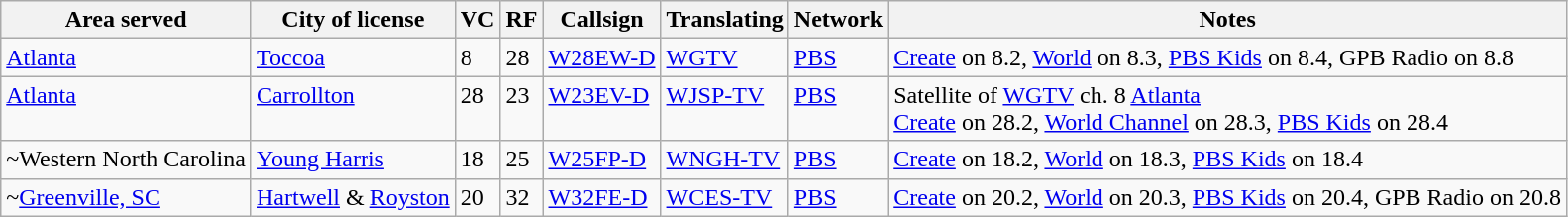<table class="sortable wikitable" style="margin: 1em 1em 1em 0; background: #f9f9f9;">
<tr>
<th>Area served</th>
<th>City of license</th>
<th>VC</th>
<th>RF</th>
<th>Callsign</th>
<th>Translating</th>
<th>Network</th>
<th class="unsortable">Notes</th>
</tr>
<tr style="vertical-align: top; text-align: left;">
<td><a href='#'>Atlanta</a></td>
<td><a href='#'>Toccoa</a></td>
<td>8</td>
<td>28</td>
<td><a href='#'>W28EW-D</a></td>
<td><a href='#'>WGTV</a></td>
<td><a href='#'>PBS</a></td>
<td><a href='#'>Create</a> on 8.2, <a href='#'>World</a> on 8.3, <a href='#'>PBS Kids</a> on 8.4, GPB Radio on 8.8</td>
</tr>
<tr style="vertical-align: top; text-align: left;">
<td><a href='#'>Atlanta</a></td>
<td><a href='#'>Carrollton</a></td>
<td>28</td>
<td>23</td>
<td><a href='#'>W23EV-D</a></td>
<td><a href='#'>WJSP-TV</a></td>
<td><a href='#'>PBS</a></td>
<td>Satellite of <a href='#'>WGTV</a> ch. 8 <a href='#'>Atlanta</a><br><a href='#'>Create</a> on 28.2, <a href='#'>World Channel</a> on 28.3, <a href='#'>PBS Kids</a> on 28.4</td>
</tr>
<tr style="vertical-align: top; text-align: left;">
<td>~Western North Carolina</td>
<td><a href='#'>Young Harris</a></td>
<td>18</td>
<td>25</td>
<td><a href='#'>W25FP-D</a></td>
<td><a href='#'>WNGH-TV</a></td>
<td><a href='#'>PBS</a></td>
<td><a href='#'>Create</a> on 18.2, <a href='#'>World</a> on 18.3, <a href='#'>PBS Kids</a> on 18.4</td>
</tr>
<tr style="vertical-align: top; text-align: left;">
<td>~<a href='#'>Greenville, SC</a></td>
<td><a href='#'>Hartwell</a> & <a href='#'>Royston</a></td>
<td>20</td>
<td>32</td>
<td><a href='#'>W32FE-D</a></td>
<td><a href='#'>WCES-TV</a></td>
<td><a href='#'>PBS</a></td>
<td><a href='#'>Create</a> on 20.2, <a href='#'>World</a> on 20.3, <a href='#'>PBS Kids</a> on 20.4, GPB Radio on 20.8</td>
</tr>
</table>
